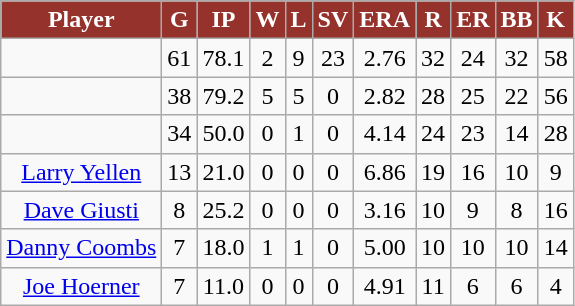<table class="wikitable sortable">
<tr>
<th style="background:#95322c; color:#FFFFFF">Player</th>
<th style="background:#95322c; color:#FFFFFF">G</th>
<th style="background:#95322c; color:#FFFFFF">IP</th>
<th style="background:#95322c; color:#FFFFFF">W</th>
<th style="background:#95322c; color:#FFFFFF">L</th>
<th style="background:#95322c; color:#FFFFFF">SV</th>
<th style="background:#95322c; color:#FFFFFF">ERA</th>
<th style="background:#95322c; color:#FFFFFF">R</th>
<th style="background:#95322c; color:#FFFFFF">ER</th>
<th style="background:#95322c; color:#FFFFFF">BB</th>
<th style="background:#95322c; color:#FFFFFF">K</th>
</tr>
<tr align="center">
<td></td>
<td>61</td>
<td>78.1</td>
<td>2</td>
<td>9</td>
<td>23</td>
<td>2.76</td>
<td>32</td>
<td>24</td>
<td>32</td>
<td>58</td>
</tr>
<tr align="center">
<td></td>
<td>38</td>
<td>79.2</td>
<td>5</td>
<td>5</td>
<td>0</td>
<td>2.82</td>
<td>28</td>
<td>25</td>
<td>22</td>
<td>56</td>
</tr>
<tr align="center">
<td></td>
<td>34</td>
<td>50.0</td>
<td>0</td>
<td>1</td>
<td>0</td>
<td>4.14</td>
<td>24</td>
<td>23</td>
<td>14</td>
<td>28</td>
</tr>
<tr align="center">
<td><a href='#'>Larry Yellen</a></td>
<td>13</td>
<td>21.0</td>
<td>0</td>
<td>0</td>
<td>0</td>
<td>6.86</td>
<td>19</td>
<td>16</td>
<td>10</td>
<td>9</td>
</tr>
<tr align="center">
<td><a href='#'>Dave Giusti</a></td>
<td>8</td>
<td>25.2</td>
<td>0</td>
<td>0</td>
<td>0</td>
<td>3.16</td>
<td>10</td>
<td>9</td>
<td>8</td>
<td>16</td>
</tr>
<tr align="center">
<td><a href='#'>Danny Coombs</a></td>
<td>7</td>
<td>18.0</td>
<td>1</td>
<td>1</td>
<td>0</td>
<td>5.00</td>
<td>10</td>
<td>10</td>
<td>10</td>
<td>14</td>
</tr>
<tr align="center">
<td><a href='#'>Joe Hoerner</a></td>
<td>7</td>
<td>11.0</td>
<td>0</td>
<td>0</td>
<td>0</td>
<td>4.91</td>
<td>11</td>
<td>6</td>
<td>6</td>
<td>4</td>
</tr>
</table>
